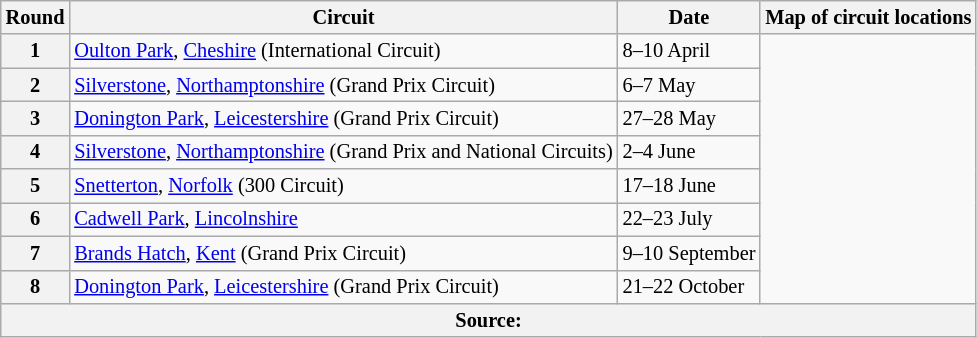<table class="wikitable" style="font-size: 85%">
<tr>
<th>Round</th>
<th>Circuit</th>
<th>Date</th>
<th>Map of circuit locations</th>
</tr>
<tr>
<th>1</th>
<td> <a href='#'>Oulton Park</a>, <a href='#'>Cheshire</a> (International Circuit)</td>
<td>8–10 April</td>
<td rowspan="8"></td>
</tr>
<tr>
<th>2</th>
<td> <a href='#'>Silverstone</a>, <a href='#'>Northamptonshire</a> (Grand Prix Circuit)</td>
<td>6–7 May</td>
</tr>
<tr>
<th>3</th>
<td> <a href='#'>Donington Park</a>, <a href='#'>Leicestershire</a> (Grand Prix Circuit)</td>
<td>27–28 May</td>
</tr>
<tr>
<th>4</th>
<td nowrap> <a href='#'>Silverstone</a>, <a href='#'>Northamptonshire</a> (Grand Prix and National Circuits)</td>
<td>2–4 June</td>
</tr>
<tr>
<th>5</th>
<td> <a href='#'>Snetterton</a>, <a href='#'>Norfolk</a> (300 Circuit)</td>
<td>17–18 June</td>
</tr>
<tr>
<th>6</th>
<td> <a href='#'>Cadwell Park</a>, <a href='#'>Lincolnshire</a></td>
<td>22–23 July</td>
</tr>
<tr>
<th>7</th>
<td> <a href='#'>Brands Hatch</a>, <a href='#'>Kent</a> (Grand Prix Circuit)</td>
<td nowrap>9–10 September</td>
</tr>
<tr>
<th>8</th>
<td> <a href='#'>Donington Park</a>, <a href='#'>Leicestershire</a> (Grand Prix Circuit)</td>
<td>21–22 October</td>
</tr>
<tr>
<th colspan="4">Source:</th>
</tr>
</table>
